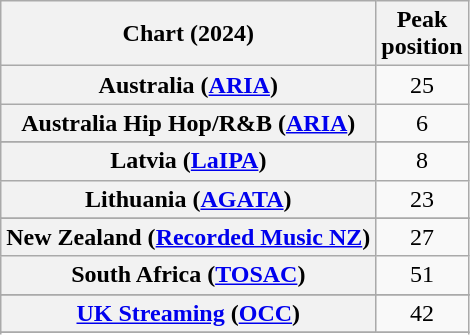<table class="wikitable sortable plainrowheaders" style="text-align:center">
<tr>
<th scope="col">Chart (2024)</th>
<th scope="col">Peak<br>position</th>
</tr>
<tr>
<th scope="row">Australia (<a href='#'>ARIA</a>)</th>
<td>25</td>
</tr>
<tr>
<th scope="row">Australia Hip Hop/R&B (<a href='#'>ARIA</a>)</th>
<td>6</td>
</tr>
<tr>
</tr>
<tr>
</tr>
<tr>
<th scope="row">Latvia (<a href='#'>LaIPA</a>)</th>
<td>8</td>
</tr>
<tr>
<th scope="row">Lithuania (<a href='#'>AGATA</a>)</th>
<td>23</td>
</tr>
<tr>
</tr>
<tr>
<th scope="row">New Zealand (<a href='#'>Recorded Music NZ</a>)</th>
<td>27</td>
</tr>
<tr>
<th scope="row">South Africa (<a href='#'>TOSAC</a>)</th>
<td>51</td>
</tr>
<tr>
</tr>
<tr>
<th scope="row"><a href='#'>UK Streaming</a> (<a href='#'>OCC</a>)</th>
<td>42</td>
</tr>
<tr>
</tr>
<tr>
</tr>
</table>
